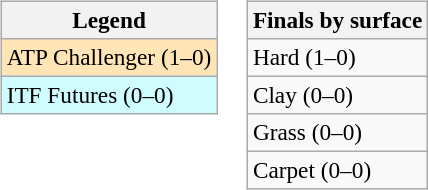<table>
<tr valign=top>
<td><br><table class=wikitable style=font-size:97%>
<tr>
<th>Legend</th>
</tr>
<tr bgcolor=moccasin>
<td>ATP Challenger (1–0)</td>
</tr>
<tr bgcolor=cffcff>
<td>ITF Futures (0–0)</td>
</tr>
</table>
</td>
<td><br><table class=wikitable style=font-size:97%>
<tr>
<th>Finals by surface</th>
</tr>
<tr>
<td>Hard (1–0)</td>
</tr>
<tr>
<td>Clay (0–0)</td>
</tr>
<tr>
<td>Grass (0–0)</td>
</tr>
<tr>
<td>Carpet (0–0)</td>
</tr>
</table>
</td>
</tr>
</table>
